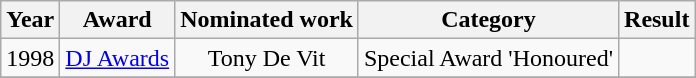<table class="wikitable plainrowheaders" style="text-align:center;">
<tr>
<th>Year</th>
<th>Award</th>
<th>Nominated work</th>
<th>Category</th>
<th>Result</th>
</tr>
<tr>
<td rowspan="1">1998</td>
<td rowspan="1"><a href='#'>DJ Awards</a></td>
<td>Tony De Vit</td>
<td>Special Award 'Honoured'</td>
<td></td>
</tr>
<tr>
</tr>
</table>
